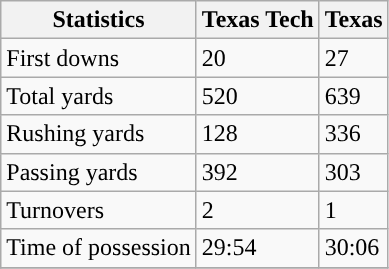<table class="wikitable" style="float: left;">
<tr>
<th>Statistics</th>
<th>Texas Tech</th>
<th>Texas</th>
</tr>
<tr>
<td>First downs</td>
<td>20</td>
<td>27</td>
</tr>
<tr>
<td>Total yards</td>
<td>520</td>
<td>639</td>
</tr>
<tr>
<td>Rushing yards</td>
<td>128</td>
<td>336</td>
</tr>
<tr>
<td>Passing yards</td>
<td>392</td>
<td>303</td>
</tr>
<tr>
<td>Turnovers</td>
<td>2</td>
<td>1</td>
</tr>
<tr>
<td>Time of possession</td>
<td>29:54</td>
<td>30:06</td>
</tr>
<tr>
</tr>
</table>
